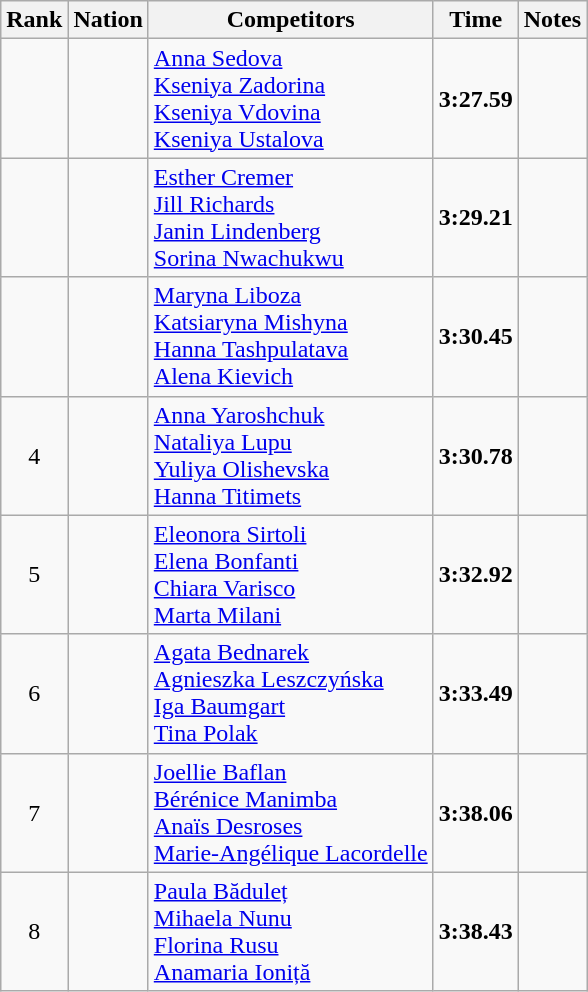<table class="wikitable sortable" style="text-align:center">
<tr>
<th>Rank</th>
<th>Nation</th>
<th>Competitors</th>
<th>Time</th>
<th>Notes</th>
</tr>
<tr>
<td></td>
<td align=left></td>
<td align=left><a href='#'>Anna Sedova</a><br><a href='#'>Kseniya Zadorina</a><br><a href='#'>Kseniya Vdovina</a><br><a href='#'>Kseniya Ustalova</a></td>
<td><strong>3:27.59</strong></td>
<td></td>
</tr>
<tr>
<td></td>
<td align=left></td>
<td align=left><a href='#'>Esther Cremer</a><br><a href='#'>Jill Richards</a><br><a href='#'>Janin Lindenberg</a><br><a href='#'>Sorina Nwachukwu</a></td>
<td><strong>3:29.21</strong></td>
<td></td>
</tr>
<tr>
<td></td>
<td align=left></td>
<td align=left><a href='#'>Maryna Liboza</a><br><a href='#'>Katsiaryna Mishyna</a><br><a href='#'>Hanna Tashpulatava</a><br><a href='#'>Alena Kievich</a></td>
<td><strong>3:30.45</strong></td>
<td></td>
</tr>
<tr>
<td>4</td>
<td align=left></td>
<td align=left><a href='#'>Anna Yaroshchuk</a><br><a href='#'>Nataliya Lupu</a><br><a href='#'>Yuliya Olishevska</a><br><a href='#'>Hanna Titimets</a></td>
<td><strong>3:30.78</strong></td>
<td></td>
</tr>
<tr>
<td>5</td>
<td align=left></td>
<td align=left><a href='#'>Eleonora Sirtoli</a><br><a href='#'>Elena Bonfanti</a><br><a href='#'>Chiara Varisco</a><br><a href='#'>Marta Milani</a></td>
<td><strong>3:32.92</strong></td>
<td></td>
</tr>
<tr>
<td>6</td>
<td align=left></td>
<td align=left><a href='#'>Agata Bednarek</a><br><a href='#'>Agnieszka Leszczyńska</a><br><a href='#'>Iga Baumgart</a><br><a href='#'>Tina Polak</a></td>
<td><strong>3:33.49</strong></td>
<td></td>
</tr>
<tr>
<td>7</td>
<td align=left></td>
<td align=left><a href='#'>Joellie Baflan</a><br><a href='#'>Bérénice Manimba</a><br><a href='#'>Anaïs Desroses</a><br><a href='#'>Marie-Angélique Lacordelle</a></td>
<td><strong>3:38.06</strong></td>
<td></td>
</tr>
<tr>
<td>8</td>
<td align=left></td>
<td align=left><a href='#'>Paula Băduleț</a><br><a href='#'>Mihaela Nunu</a><br><a href='#'>Florina Rusu</a><br><a href='#'>Anamaria Ioniță</a></td>
<td><strong>3:38.43</strong></td>
<td></td>
</tr>
</table>
